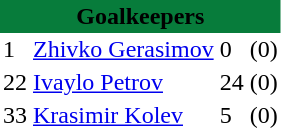<table class="toccolours" border="0" cellpadding="2" cellspacing="0" align=left style="margin:0.5em;">
<tr>
<th colspan="4" align="center" bgcolor="#077C3B"><span>Goalkeepers</span></th>
</tr>
<tr>
<td>1</td>
<td> <a href='#'>Zhivko Gerasimov</a></td>
<td>0</td>
<td>(0)</td>
</tr>
<tr>
<td>22</td>
<td> <a href='#'>Ivaylo Petrov</a></td>
<td>24</td>
<td>(0)</td>
</tr>
<tr>
<td>33</td>
<td> <a href='#'>Krasimir Kolev</a></td>
<td>5</td>
<td>(0)</td>
</tr>
<tr>
</tr>
</table>
